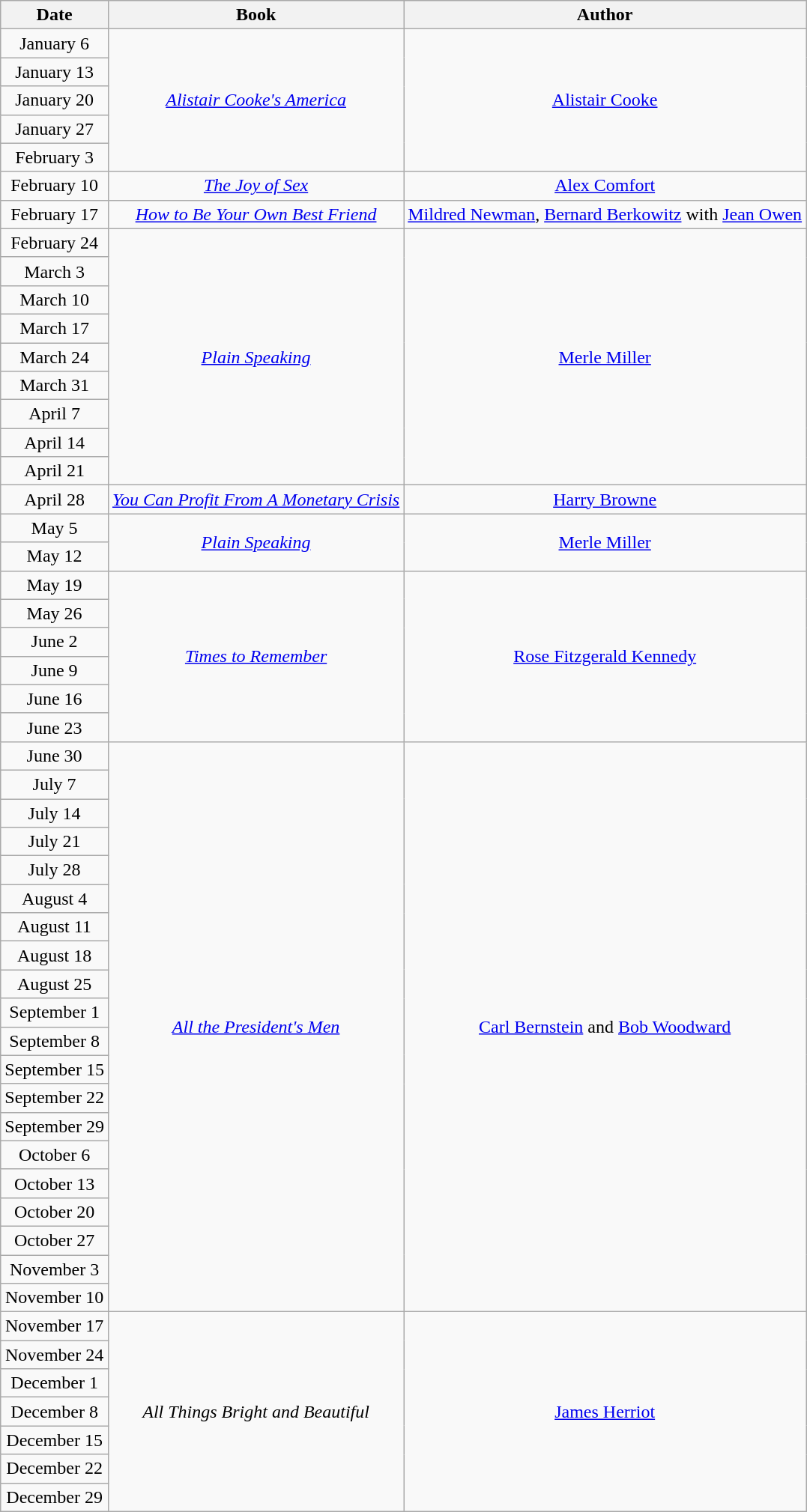<table class="wikitable sortable" style="text-align: center">
<tr>
<th>Date</th>
<th>Book</th>
<th>Author</th>
</tr>
<tr>
<td>January 6</td>
<td rowspan=5><em><a href='#'>Alistair Cooke's America</a></em></td>
<td rowspan=5><a href='#'>Alistair Cooke</a></td>
</tr>
<tr>
<td>January 13</td>
</tr>
<tr>
<td>January 20</td>
</tr>
<tr>
<td>January 27</td>
</tr>
<tr>
<td>February 3</td>
</tr>
<tr>
<td>February 10</td>
<td><em><a href='#'>The Joy of Sex</a></em></td>
<td><a href='#'>Alex Comfort</a></td>
</tr>
<tr>
<td>February 17</td>
<td><em><a href='#'>How to Be Your Own Best Friend</a></em></td>
<td><a href='#'>Mildred Newman</a>, <a href='#'>Bernard Berkowitz</a> with <a href='#'>Jean Owen</a></td>
</tr>
<tr>
<td>February 24</td>
<td rowspan=9><em><a href='#'>Plain Speaking</a></em></td>
<td rowspan=9><a href='#'>Merle Miller</a></td>
</tr>
<tr>
<td>March 3</td>
</tr>
<tr>
<td>March 10</td>
</tr>
<tr>
<td>March 17</td>
</tr>
<tr>
<td>March 24</td>
</tr>
<tr>
<td>March 31</td>
</tr>
<tr>
<td>April 7</td>
</tr>
<tr>
<td>April 14</td>
</tr>
<tr>
<td>April 21</td>
</tr>
<tr>
<td>April 28</td>
<td><em><a href='#'>You Can Profit From A Monetary Crisis</a></em></td>
<td><a href='#'>Harry Browne</a></td>
</tr>
<tr>
<td>May 5</td>
<td rowspan=2><em><a href='#'>Plain Speaking</a></em></td>
<td rowspan=2><a href='#'>Merle Miller</a></td>
</tr>
<tr>
<td>May 12</td>
</tr>
<tr>
<td>May 19</td>
<td rowspan=6><em><a href='#'>Times to Remember</a></em></td>
<td rowspan=6><a href='#'>Rose Fitzgerald Kennedy</a></td>
</tr>
<tr>
<td>May 26</td>
</tr>
<tr>
<td>June 2</td>
</tr>
<tr>
<td>June 9</td>
</tr>
<tr>
<td>June 16</td>
</tr>
<tr>
<td>June 23</td>
</tr>
<tr>
<td>June 30</td>
<td rowspan=20><em><a href='#'>All the President's Men</a></em></td>
<td rowspan=20><a href='#'>Carl Bernstein</a> and <a href='#'>Bob Woodward</a></td>
</tr>
<tr>
<td>July 7</td>
</tr>
<tr>
<td>July 14</td>
</tr>
<tr>
<td>July 21</td>
</tr>
<tr>
<td>July 28</td>
</tr>
<tr>
<td>August 4</td>
</tr>
<tr>
<td>August 11</td>
</tr>
<tr>
<td>August 18</td>
</tr>
<tr>
<td>August 25</td>
</tr>
<tr>
<td>September 1</td>
</tr>
<tr>
<td>September 8</td>
</tr>
<tr>
<td>September 15</td>
</tr>
<tr>
<td>September 22</td>
</tr>
<tr>
<td>September 29</td>
</tr>
<tr>
<td>October 6</td>
</tr>
<tr>
<td>October 13</td>
</tr>
<tr>
<td>October 20</td>
</tr>
<tr>
<td>October 27</td>
</tr>
<tr>
<td>November 3</td>
</tr>
<tr>
<td>November 10</td>
</tr>
<tr>
<td>November 17</td>
<td rowspan=7><em>All Things Bright and Beautiful</em></td>
<td rowspan=7><a href='#'>James Herriot</a></td>
</tr>
<tr>
<td>November 24</td>
</tr>
<tr>
<td>December 1</td>
</tr>
<tr>
<td>December 8</td>
</tr>
<tr>
<td>December 15</td>
</tr>
<tr>
<td>December 22</td>
</tr>
<tr>
<td>December 29</td>
</tr>
</table>
